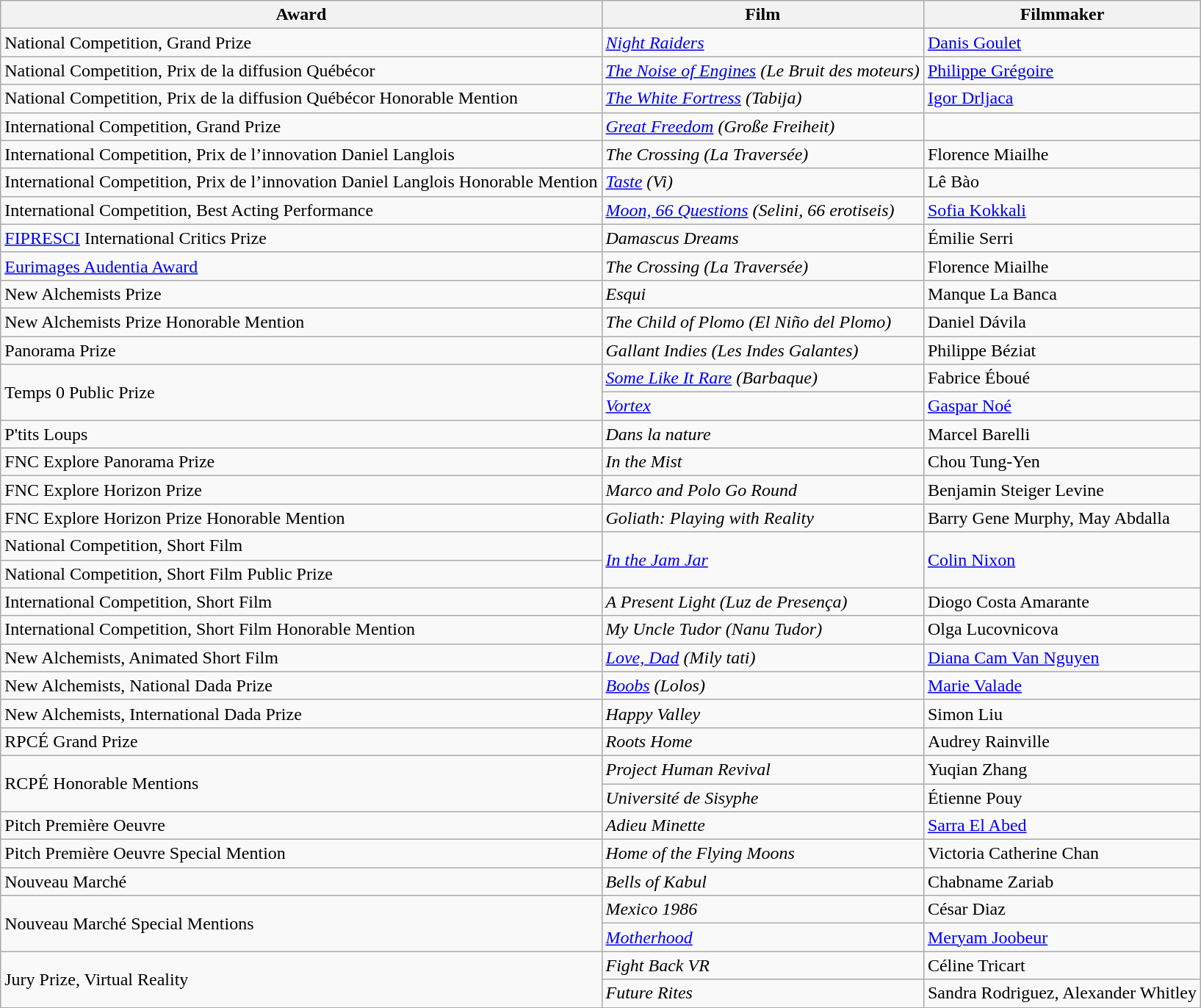<table class="wikitable">
<tr>
<th>Award</th>
<th>Film</th>
<th>Filmmaker</th>
</tr>
<tr>
<td>National Competition, Grand Prize</td>
<td><em><a href='#'>Night Raiders</a></em></td>
<td><a href='#'>Danis Goulet</a></td>
</tr>
<tr>
<td>National Competition, Prix de la diffusion Québécor</td>
<td><em><a href='#'>The Noise of Engines</a> (Le Bruit des moteurs)</em></td>
<td><a href='#'>Philippe Grégoire</a></td>
</tr>
<tr>
<td>National Competition, Prix de la diffusion Québécor Honorable Mention</td>
<td><em><a href='#'>The White Fortress</a> (Tabija)</em></td>
<td><a href='#'>Igor Drljaca</a></td>
</tr>
<tr>
<td>International Competition, Grand Prize</td>
<td><em><a href='#'>Great Freedom</a> (Große Freiheit)</em></td>
<td></td>
</tr>
<tr>
<td>International Competition, Prix de l’innovation Daniel Langlois</td>
<td><em>The Crossing (La Traversée)</em></td>
<td>Florence Miailhe</td>
</tr>
<tr>
<td>International Competition, Prix de l’innovation Daniel Langlois Honorable Mention</td>
<td><em><a href='#'>Taste</a> (Vi)</em></td>
<td>Lê Bào</td>
</tr>
<tr>
<td>International Competition, Best Acting Performance</td>
<td><em><a href='#'>Moon, 66 Questions</a> (Selini, 66 erotiseis)</em></td>
<td><a href='#'>Sofia Kokkali</a></td>
</tr>
<tr>
<td><a href='#'>FIPRESCI</a> International Critics Prize</td>
<td><em>Damascus Dreams</em></td>
<td>Émilie Serri</td>
</tr>
<tr>
<td><a href='#'>Eurimages Audentia Award</a></td>
<td><em>The Crossing (La Traversée)</em></td>
<td>Florence Miailhe</td>
</tr>
<tr>
<td>New Alchemists Prize</td>
<td><em>Esqui</em></td>
<td>Manque La Banca</td>
</tr>
<tr>
<td>New Alchemists Prize Honorable Mention</td>
<td><em>The Child of Plomo (El Niño del Plomo)</em></td>
<td>Daniel Dávila</td>
</tr>
<tr>
<td>Panorama Prize</td>
<td><em>Gallant Indies (Les Indes Galantes)</em></td>
<td>Philippe Béziat</td>
</tr>
<tr>
<td rowspan=2>Temps 0 Public Prize</td>
<td><em><a href='#'>Some Like It Rare</a> (Barbaque)</em></td>
<td>Fabrice Éboué</td>
</tr>
<tr>
<td><em><a href='#'>Vortex</a></em></td>
<td><a href='#'>Gaspar Noé</a></td>
</tr>
<tr>
<td>P'tits Loups</td>
<td><em>Dans la nature</em></td>
<td>Marcel Barelli</td>
</tr>
<tr>
<td>FNC Explore Panorama Prize</td>
<td><em>In the Mist</em></td>
<td>Chou Tung-Yen</td>
</tr>
<tr>
<td>FNC Explore Horizon Prize</td>
<td><em>Marco and Polo Go Round</em></td>
<td>Benjamin Steiger Levine</td>
</tr>
<tr>
<td>FNC Explore Horizon Prize Honorable Mention</td>
<td><em>Goliath: Playing with Reality</em></td>
<td>Barry Gene Murphy, May Abdalla</td>
</tr>
<tr>
<td>National Competition, Short Film</td>
<td rowspan=2><em><a href='#'>In the Jam Jar</a></em></td>
<td rowspan=2><a href='#'>Colin Nixon</a></td>
</tr>
<tr>
<td>National Competition, Short Film Public Prize</td>
</tr>
<tr>
<td>International Competition, Short Film</td>
<td><em>A Present Light (Luz de Presença)</em></td>
<td>Diogo Costa Amarante</td>
</tr>
<tr>
<td>International Competition, Short Film Honorable Mention</td>
<td><em>My Uncle Tudor (Nanu Tudor)</em></td>
<td>Olga Lucovnicova</td>
</tr>
<tr>
<td>New Alchemists, Animated Short Film</td>
<td><em><a href='#'>Love, Dad</a> (Mily tati)</em></td>
<td><a href='#'>Diana Cam Van Nguyen</a></td>
</tr>
<tr>
<td>New Alchemists, National Dada Prize</td>
<td><em><a href='#'>Boobs</a> (Lolos)</em></td>
<td><a href='#'>Marie Valade</a></td>
</tr>
<tr>
<td>New Alchemists, International Dada Prize</td>
<td><em>Happy Valley</em></td>
<td>Simon Liu</td>
</tr>
<tr>
<td>RPCÉ Grand Prize</td>
<td><em>Roots Home</em></td>
<td>Audrey Rainville</td>
</tr>
<tr>
<td rowspan=2>RCPÉ Honorable Mentions</td>
<td><em>Project Human Revival</em></td>
<td>Yuqian Zhang</td>
</tr>
<tr>
<td><em>Université de Sisyphe</em></td>
<td>Étienne Pouy</td>
</tr>
<tr>
<td>Pitch Première Oeuvre</td>
<td><em>Adieu Minette</em></td>
<td><a href='#'>Sarra El Abed</a></td>
</tr>
<tr>
<td>Pitch Première Oeuvre Special Mention</td>
<td><em>Home of the Flying Moons</em></td>
<td>Victoria Catherine Chan</td>
</tr>
<tr>
<td>Nouveau Marché</td>
<td><em>Bells of Kabul</em></td>
<td>Chabname Zariab</td>
</tr>
<tr>
<td rowspan=2>Nouveau Marché Special Mentions</td>
<td><em>Mexico 1986</em></td>
<td>César Diaz</td>
</tr>
<tr>
<td><em><a href='#'>Motherhood</a></em></td>
<td><a href='#'>Meryam Joobeur</a></td>
</tr>
<tr>
<td rowspan=2>Jury Prize, Virtual Reality</td>
<td><em>Fight Back VR</em></td>
<td>Céline Tricart</td>
</tr>
<tr>
<td><em>Future Rites</em></td>
<td>Sandra Rodriguez, Alexander Whitley</td>
</tr>
</table>
